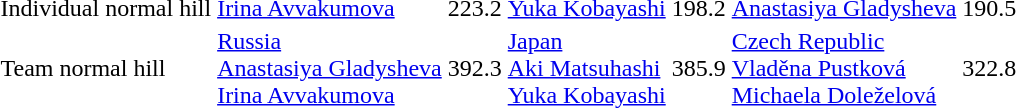<table>
<tr>
<td>Individual normal hill<br></td>
<td> <a href='#'>Irina Avvakumova</a></td>
<td>223.2</td>
<td> <a href='#'>Yuka Kobayashi</a></td>
<td>198.2</td>
<td> <a href='#'>Anastasiya Gladysheva</a></td>
<td>190.5</td>
</tr>
<tr>
<td>Team normal hill<br></td>
<td> <a href='#'>Russia</a><br><a href='#'>Anastasiya Gladysheva</a><br><a href='#'>Irina Avvakumova</a></td>
<td>392.3</td>
<td> <a href='#'>Japan</a><br><a href='#'>Aki Matsuhashi</a><br><a href='#'>Yuka Kobayashi</a></td>
<td>385.9</td>
<td> <a href='#'>Czech Republic</a><br><a href='#'>Vladěna Pustková</a><br><a href='#'>Michaela Doleželová</a></td>
<td>322.8</td>
</tr>
</table>
